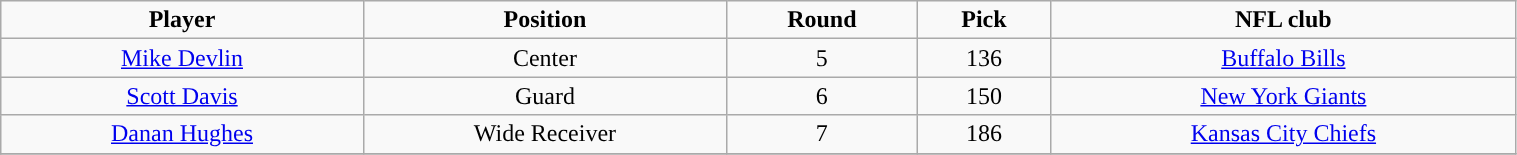<table class="wikitable" width="80%">
<tr align="center">
<td><strong>Player</strong></td>
<td><strong>Position</strong></td>
<td><strong>Round</strong></td>
<td><strong>Pick</strong></td>
<td><strong>NFL club</strong></td>
</tr>
<tr align="center" bgcolor="">
<td><a href='#'>Mike Devlin</a></td>
<td>Center</td>
<td>5</td>
<td>136</td>
<td><a href='#'>Buffalo Bills</a></td>
</tr>
<tr align="center" bgcolor="">
<td><a href='#'>Scott Davis</a></td>
<td>Guard</td>
<td>6</td>
<td>150</td>
<td><a href='#'>New York Giants</a></td>
</tr>
<tr align="center" bgcolor="">
<td><a href='#'>Danan Hughes</a></td>
<td>Wide Receiver</td>
<td>7</td>
<td>186</td>
<td><a href='#'>Kansas City Chiefs</a></td>
</tr>
<tr align="center" bgcolor="">
</tr>
</table>
